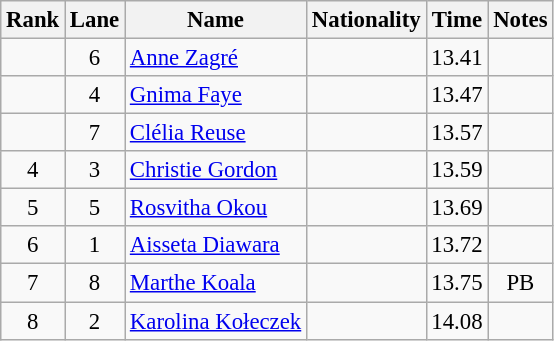<table class="wikitable sortable" style="text-align:center;font-size:95%">
<tr>
<th>Rank</th>
<th>Lane</th>
<th>Name</th>
<th>Nationality</th>
<th>Time</th>
<th>Notes</th>
</tr>
<tr>
<td></td>
<td>6</td>
<td align=left><a href='#'>Anne Zagré</a></td>
<td align=left></td>
<td>13.41</td>
<td></td>
</tr>
<tr>
<td></td>
<td>4</td>
<td align=left><a href='#'>Gnima Faye</a></td>
<td align=left></td>
<td>13.47</td>
<td></td>
</tr>
<tr>
<td></td>
<td>7</td>
<td align=left><a href='#'>Clélia Reuse</a></td>
<td align=left></td>
<td>13.57</td>
<td></td>
</tr>
<tr>
<td>4</td>
<td>3</td>
<td align=left><a href='#'>Christie Gordon</a></td>
<td align=left></td>
<td>13.59</td>
<td></td>
</tr>
<tr>
<td>5</td>
<td>5</td>
<td align=left><a href='#'>Rosvitha Okou</a></td>
<td align=left></td>
<td>13.69</td>
<td></td>
</tr>
<tr>
<td>6</td>
<td>1</td>
<td align=left><a href='#'>Aisseta Diawara</a></td>
<td align=left></td>
<td>13.72</td>
<td></td>
</tr>
<tr>
<td>7</td>
<td>8</td>
<td align=left><a href='#'>Marthe Koala</a></td>
<td align=left></td>
<td>13.75</td>
<td>PB</td>
</tr>
<tr>
<td>8</td>
<td>2</td>
<td align=left><a href='#'>Karolina Kołeczek</a></td>
<td align=left></td>
<td>14.08</td>
<td></td>
</tr>
</table>
